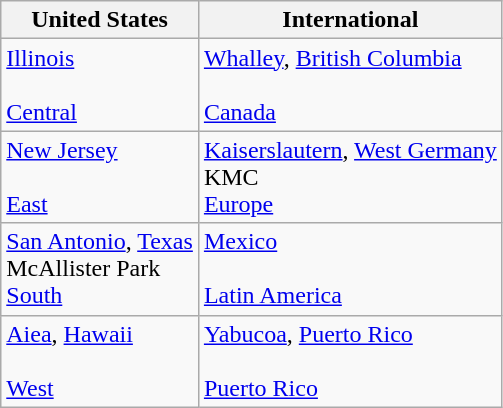<table class="wikitable">
<tr>
<th>United States</th>
<th>International</th>
</tr>
<tr>
<td> <a href='#'>Illinois</a><br><br><a href='#'>Central</a></td>
<td> <a href='#'>Whalley</a>, <a href='#'>British Columbia</a><br><br><a href='#'>Canada</a></td>
</tr>
<tr>
<td> <a href='#'>New Jersey</a><br><br><a href='#'>East</a></td>
<td> <a href='#'>Kaiserslautern</a>, <a href='#'>West Germany</a><br>KMC<br><a href='#'>Europe</a></td>
</tr>
<tr>
<td> <a href='#'>San Antonio</a>, <a href='#'>Texas</a><br>McAllister Park<br><a href='#'>South</a></td>
<td> <a href='#'>Mexico</a><br><br><a href='#'>Latin America</a></td>
</tr>
<tr>
<td> <a href='#'>Aiea</a>, <a href='#'>Hawaii</a><br><br><a href='#'>West</a></td>
<td> <a href='#'>Yabucoa</a>, <a href='#'>Puerto Rico</a><br><br><a href='#'>Puerto Rico</a></td>
</tr>
</table>
